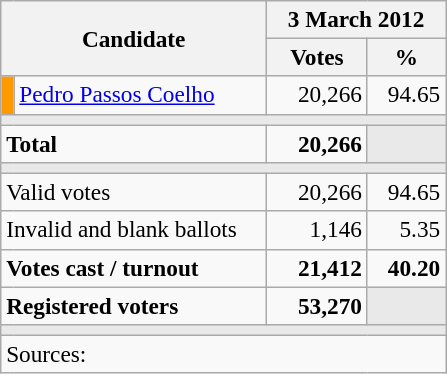<table class="wikitable" style="text-align:right; font-size:97%;">
<tr>
<th rowspan="2" colspan="2" width="170">Candidate</th>
<th colspan="2">3 March 2012</th>
</tr>
<tr>
<th width="60">Votes</th>
<th width="45">%</th>
</tr>
<tr>
<td style="color:inherit;background:#FF9900"></td>
<td align="left"><a href='#'>Pedro Passos Coelho</a></td>
<td>20,266</td>
<td>94.65</td>
</tr>
<tr>
<td colspan="4" bgcolor="#E9E9E9"></td>
</tr>
<tr style="font-weight:bold;">
<td align="left" colspan="2">Total</td>
<td>20,266</td>
<td bgcolor="#E9E9E9"></td>
</tr>
<tr>
<td colspan="4" bgcolor="#E9E9E9"></td>
</tr>
<tr>
<td align="left" colspan="2">Valid votes</td>
<td>20,266</td>
<td>94.65</td>
</tr>
<tr>
<td align="left" colspan="2">Invalid and blank ballots</td>
<td>1,146</td>
<td>5.35</td>
</tr>
<tr style="font-weight:bold;">
<td align="left" colspan="2">Votes cast / turnout</td>
<td>21,412</td>
<td>40.20</td>
</tr>
<tr style="font-weight:bold;">
<td align="left" colspan="2">Registered voters</td>
<td>53,270</td>
<td bgcolor="#E9E9E9"></td>
</tr>
<tr>
<td colspan="4" bgcolor="#E9E9E9"></td>
</tr>
<tr>
<td align="left" colspan="6">Sources: </td>
</tr>
</table>
